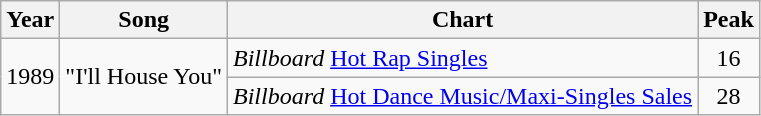<table class="wikitable">
<tr>
<th>Year</th>
<th>Song</th>
<th>Chart</th>
<th>Peak</th>
</tr>
<tr>
<td rowspan=2>1989</td>
<td rowspan=2>"I'll House You"</td>
<td><em>Billboard</em> <a href='#'>Hot Rap Singles</a></td>
<td align=center>16</td>
</tr>
<tr>
<td><em>Billboard</em> <a href='#'>Hot Dance Music/Maxi-Singles Sales</a></td>
<td align=center>28</td>
</tr>
</table>
